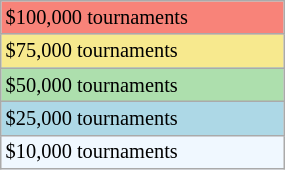<table class="wikitable" style="font-size:85%;" width=15%>
<tr style="background:#f88379;">
<td>$100,000 tournaments</td>
</tr>
<tr style="background:#f7e98e;">
<td>$75,000 tournaments</td>
</tr>
<tr style="background:#addfad;">
<td>$50,000 tournaments</td>
</tr>
<tr style="background:lightblue;">
<td>$25,000 tournaments</td>
</tr>
<tr style="background:#f0f8ff;">
<td>$10,000 tournaments</td>
</tr>
</table>
